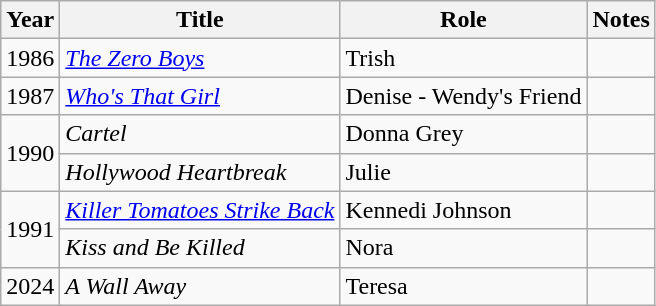<table class="wikitable">
<tr>
<th>Year</th>
<th>Title</th>
<th>Role</th>
<th>Notes</th>
</tr>
<tr>
<td>1986</td>
<td><em><a href='#'>The Zero Boys</a></em></td>
<td>Trish</td>
<td></td>
</tr>
<tr>
<td>1987</td>
<td><em><a href='#'>Who's That Girl</a></em></td>
<td>Denise - Wendy's Friend</td>
<td></td>
</tr>
<tr>
<td rowspan="2">1990</td>
<td><em>Cartel</em></td>
<td>Donna Grey</td>
<td></td>
</tr>
<tr>
<td><em>Hollywood Heartbreak</em></td>
<td>Julie</td>
<td></td>
</tr>
<tr>
<td rowspan="2">1991</td>
<td><em><a href='#'>Killer Tomatoes Strike Back</a></em></td>
<td>Kennedi Johnson</td>
<td></td>
</tr>
<tr>
<td><em>Kiss and Be Killed</em></td>
<td>Nora</td>
<td></td>
</tr>
<tr>
<td>2024</td>
<td><em>A Wall Away</em></td>
<td>Teresa</td>
<td></td>
</tr>
</table>
